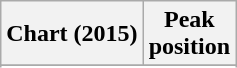<table class="wikitable sortable plainrowheaders">
<tr>
<th>Chart (2015)</th>
<th>Peak<br>position</th>
</tr>
<tr>
</tr>
<tr>
</tr>
<tr>
</tr>
<tr>
</tr>
</table>
